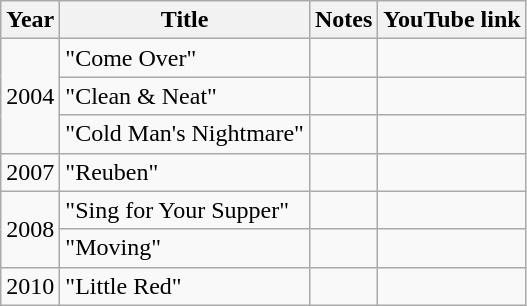<table class="wikitable">
<tr>
<th>Year</th>
<th>Title</th>
<th>Notes</th>
<th>YouTube link</th>
</tr>
<tr>
<td rowspan="3">2004</td>
<td>"Come Over"</td>
<td></td>
<td></td>
</tr>
<tr>
<td>"Clean & Neat"</td>
<td></td>
<td></td>
</tr>
<tr>
<td>"Cold Man's Nightmare"</td>
<td></td>
<td></td>
</tr>
<tr>
<td>2007</td>
<td>"Reuben"</td>
<td></td>
<td></td>
</tr>
<tr>
<td rowspan="2">2008</td>
<td>"Sing for Your Supper"</td>
<td></td>
<td></td>
</tr>
<tr>
<td>"Moving"</td>
<td></td>
<td></td>
</tr>
<tr>
<td>2010</td>
<td>"Little Red"</td>
<td></td>
<td></td>
</tr>
</table>
